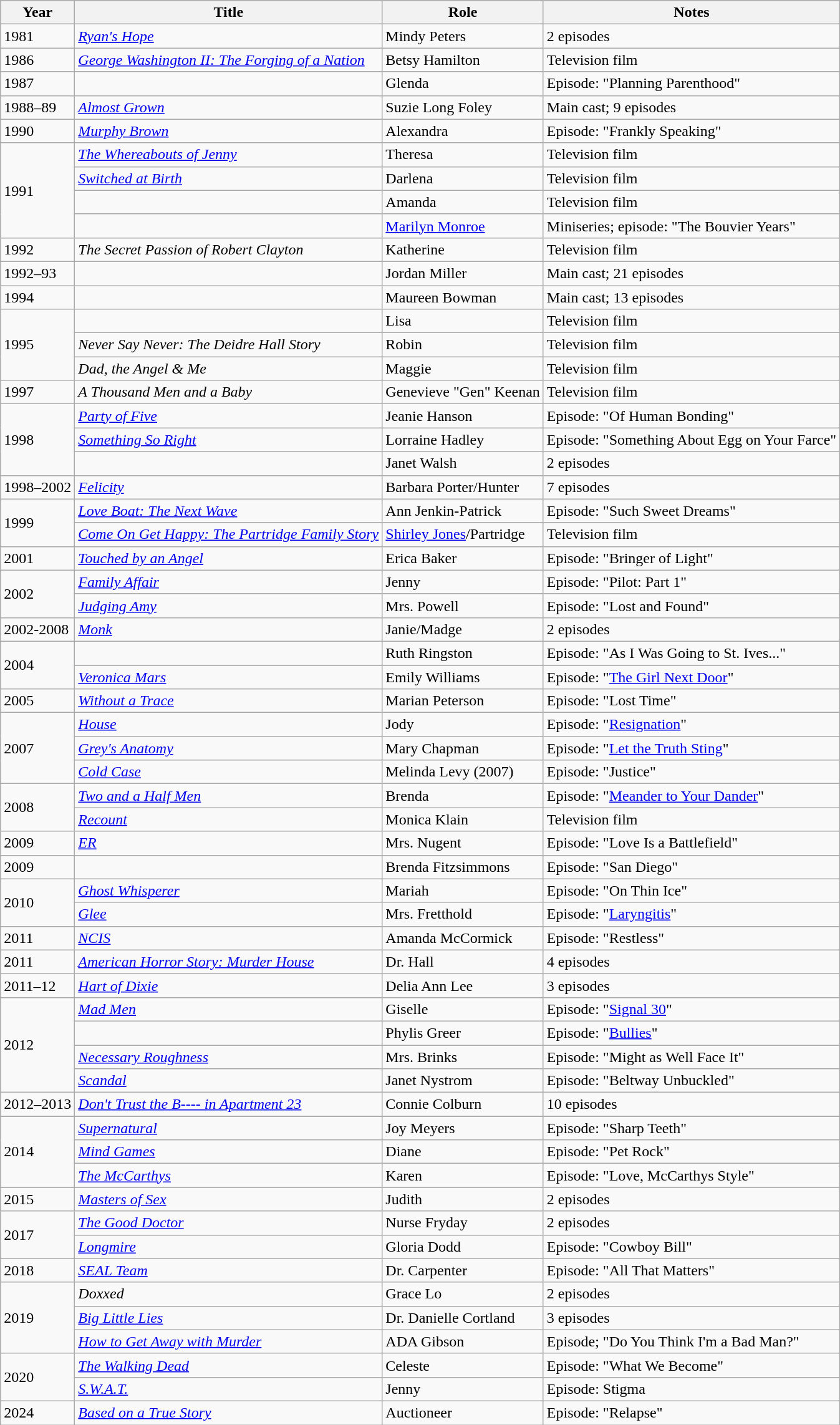<table class="wikitable sortable">
<tr>
<th>Year</th>
<th>Title</th>
<th>Role</th>
<th class="unsortable">Notes</th>
</tr>
<tr>
<td>1981</td>
<td><em><a href='#'>Ryan's Hope</a></em></td>
<td>Mindy Peters</td>
<td>2 episodes</td>
</tr>
<tr>
<td>1986</td>
<td><em><a href='#'>George Washington II: The Forging of a Nation</a></em></td>
<td>Betsy Hamilton</td>
<td>Television film</td>
</tr>
<tr>
<td>1987</td>
<td><em></em></td>
<td>Glenda</td>
<td>Episode: "Planning Parenthood"</td>
</tr>
<tr>
<td>1988–89</td>
<td><em><a href='#'>Almost Grown</a></em></td>
<td>Suzie Long Foley</td>
<td>Main cast; 9 episodes</td>
</tr>
<tr>
<td>1990</td>
<td><em><a href='#'>Murphy Brown</a></em></td>
<td>Alexandra</td>
<td>Episode: "Frankly Speaking"</td>
</tr>
<tr>
<td rowspan=4>1991</td>
<td><em><a href='#'>The Whereabouts of Jenny</a></em></td>
<td>Theresa</td>
<td>Television film</td>
</tr>
<tr>
<td><em><a href='#'>Switched at Birth</a></em></td>
<td>Darlena</td>
<td>Television film</td>
</tr>
<tr>
<td><em></em></td>
<td>Amanda</td>
<td>Television film</td>
</tr>
<tr>
<td><em></em></td>
<td><a href='#'>Marilyn Monroe</a></td>
<td>Miniseries; episode: "The Bouvier Years"</td>
</tr>
<tr>
<td>1992</td>
<td><em>The Secret Passion of Robert Clayton</em></td>
<td>Katherine</td>
<td>Television film</td>
</tr>
<tr>
<td>1992–93</td>
<td><em></em></td>
<td>Jordan Miller</td>
<td>Main cast; 21 episodes</td>
</tr>
<tr>
<td>1994</td>
<td><em></em></td>
<td>Maureen Bowman</td>
<td>Main cast; 13 episodes</td>
</tr>
<tr>
<td rowspan=3>1995</td>
<td><em></em></td>
<td>Lisa</td>
<td>Television film</td>
</tr>
<tr>
<td><em>Never Say Never: The Deidre Hall Story</em></td>
<td>Robin</td>
<td>Television film</td>
</tr>
<tr>
<td><em>Dad, the Angel & Me</em></td>
<td>Maggie</td>
<td>Television film</td>
</tr>
<tr>
<td>1997</td>
<td><em>A Thousand Men and a Baby</em></td>
<td>Genevieve "Gen" Keenan</td>
<td>Television film</td>
</tr>
<tr>
<td rowspan=3>1998</td>
<td><em><a href='#'>Party of Five</a></em></td>
<td>Jeanie Hanson</td>
<td>Episode: "Of Human Bonding"</td>
</tr>
<tr>
<td><em><a href='#'>Something So Right</a></em></td>
<td>Lorraine Hadley</td>
<td>Episode: "Something About Egg on Your Farce"</td>
</tr>
<tr>
<td><em></em></td>
<td>Janet Walsh</td>
<td>2 episodes</td>
</tr>
<tr>
<td>1998–2002</td>
<td><em><a href='#'>Felicity</a></em></td>
<td>Barbara Porter/Hunter</td>
<td>7 episodes</td>
</tr>
<tr>
<td rowspan=2>1999</td>
<td><em><a href='#'>Love Boat: The Next Wave</a></em></td>
<td>Ann Jenkin-Patrick</td>
<td>Episode: "Such Sweet Dreams"</td>
</tr>
<tr>
<td><em><a href='#'>Come On Get Happy: The Partridge Family Story</a></em></td>
<td><a href='#'>Shirley Jones</a>/Partridge</td>
<td>Television film</td>
</tr>
<tr>
<td>2001</td>
<td><em><a href='#'>Touched by an Angel</a></em></td>
<td>Erica Baker</td>
<td>Episode: "Bringer of Light"</td>
</tr>
<tr>
<td rowspan=2>2002</td>
<td><em><a href='#'>Family Affair</a></em></td>
<td>Jenny</td>
<td>Episode: "Pilot: Part 1"</td>
</tr>
<tr>
<td><em><a href='#'>Judging Amy</a></em></td>
<td>Mrs. Powell</td>
<td>Episode: "Lost and Found"</td>
</tr>
<tr>
<td>2002-2008</td>
<td><em><a href='#'>Monk</a></em></td>
<td>Janie/Madge</td>
<td>2 episodes</td>
</tr>
<tr>
<td rowspan=2>2004</td>
<td><em></em></td>
<td>Ruth Ringston</td>
<td>Episode: "As I Was Going to St. Ives..."</td>
</tr>
<tr>
<td><em><a href='#'>Veronica Mars</a></em></td>
<td>Emily Williams</td>
<td>Episode: "<a href='#'>The Girl Next Door</a>"</td>
</tr>
<tr>
<td>2005</td>
<td><em><a href='#'>Without a Trace</a></em></td>
<td>Marian Peterson</td>
<td>Episode: "Lost Time"</td>
</tr>
<tr>
<td rowspan=3>2007</td>
<td><em><a href='#'>House</a></em></td>
<td>Jody</td>
<td>Episode: "<a href='#'>Resignation</a>"</td>
</tr>
<tr>
<td><em><a href='#'>Grey's Anatomy</a></em></td>
<td>Mary Chapman</td>
<td>Episode: "<a href='#'>Let the Truth Sting</a>"</td>
</tr>
<tr>
<td><em><a href='#'>Cold Case</a></em></td>
<td>Melinda Levy (2007)</td>
<td>Episode: "Justice"</td>
</tr>
<tr>
<td rowspan=2>2008</td>
<td><em><a href='#'>Two and a Half Men</a></em></td>
<td>Brenda</td>
<td>Episode: "<a href='#'>Meander to Your Dander</a>"</td>
</tr>
<tr>
<td><em><a href='#'>Recount</a></em></td>
<td>Monica Klain</td>
<td>Television film</td>
</tr>
<tr>
<td>2009</td>
<td><em><a href='#'>ER</a></em></td>
<td>Mrs. Nugent</td>
<td>Episode: "Love Is a Battlefield"</td>
</tr>
<tr>
<td>2009</td>
<td><em></em></td>
<td>Brenda Fitzsimmons</td>
<td>Episode: "San Diego"</td>
</tr>
<tr>
<td rowspan=2>2010</td>
<td><em><a href='#'>Ghost Whisperer</a></em></td>
<td>Mariah</td>
<td>Episode: "On Thin Ice"</td>
</tr>
<tr>
<td><em><a href='#'>Glee</a></em></td>
<td>Mrs. Fretthold</td>
<td>Episode: "<a href='#'>Laryngitis</a>"</td>
</tr>
<tr>
<td>2011</td>
<td><em><a href='#'>NCIS</a></em></td>
<td>Amanda McCormick</td>
<td>Episode: "Restless"</td>
</tr>
<tr>
<td>2011</td>
<td><em><a href='#'>American Horror Story: Murder House</a></em></td>
<td>Dr. Hall</td>
<td>4 episodes</td>
</tr>
<tr>
<td>2011–12</td>
<td><em><a href='#'>Hart of Dixie</a></em></td>
<td>Delia Ann Lee</td>
<td>3 episodes</td>
</tr>
<tr>
<td rowspan=4>2012</td>
<td><em><a href='#'>Mad Men</a></em></td>
<td>Giselle</td>
<td>Episode: "<a href='#'>Signal 30</a>"</td>
</tr>
<tr>
<td><em></em></td>
<td>Phylis Greer</td>
<td>Episode: "<a href='#'>Bullies</a>"</td>
</tr>
<tr>
<td><em><a href='#'>Necessary Roughness</a></em></td>
<td>Mrs. Brinks</td>
<td>Episode: "Might as Well Face It"</td>
</tr>
<tr>
<td><em><a href='#'>Scandal</a></em></td>
<td>Janet Nystrom</td>
<td>Episode: "Beltway Unbuckled"</td>
</tr>
<tr>
<td>2012–2013</td>
<td><em><a href='#'>Don't Trust the B---- in Apartment 23</a></em></td>
<td>Connie Colburn</td>
<td>10 episodes</td>
</tr>
<tr>
</tr>
<tr>
<td rowspan=3>2014</td>
<td><em><a href='#'>Supernatural</a></em></td>
<td>Joy Meyers</td>
<td>Episode: "Sharp Teeth"</td>
</tr>
<tr>
<td><em><a href='#'>Mind Games</a></em></td>
<td>Diane</td>
<td>Episode: "Pet Rock"</td>
</tr>
<tr>
<td><em><a href='#'>The McCarthys</a></em></td>
<td>Karen</td>
<td>Episode: "Love, McCarthys Style"</td>
</tr>
<tr>
<td>2015</td>
<td><em><a href='#'>Masters of Sex</a></em></td>
<td>Judith</td>
<td>2 episodes</td>
</tr>
<tr>
<td rowspan=2>2017</td>
<td><em><a href='#'>The Good Doctor</a></em></td>
<td>Nurse Fryday</td>
<td>2 episodes</td>
</tr>
<tr>
<td><em><a href='#'>Longmire</a></em></td>
<td>Gloria Dodd</td>
<td>Episode: "Cowboy Bill"</td>
</tr>
<tr>
<td>2018</td>
<td><em><a href='#'>SEAL Team</a></em></td>
<td>Dr. Carpenter</td>
<td>Episode: "All That Matters"</td>
</tr>
<tr>
<td rowspan=3>2019</td>
<td><em>Doxxed</em></td>
<td>Grace Lo</td>
<td>2 episodes</td>
</tr>
<tr>
<td><em><a href='#'>Big Little Lies</a></em></td>
<td>Dr. Danielle Cortland</td>
<td>3 episodes</td>
</tr>
<tr>
<td><em><a href='#'>How to Get Away with Murder</a></em></td>
<td>ADA Gibson</td>
<td>Episode; "Do You Think I'm a Bad Man?"</td>
</tr>
<tr>
<td rowspan=2>2020</td>
<td><em><a href='#'>The Walking Dead</a></em></td>
<td>Celeste</td>
<td>Episode: "What We Become"</td>
</tr>
<tr>
<td><em><a href='#'>S.W.A.T.</a></em></td>
<td>Jenny</td>
<td>Episode: Stigma</td>
</tr>
<tr>
<td>2024</td>
<td><em><a href='#'>Based on a True Story</a></em></td>
<td>Auctioneer</td>
<td>Episode: "Relapse"</td>
</tr>
</table>
